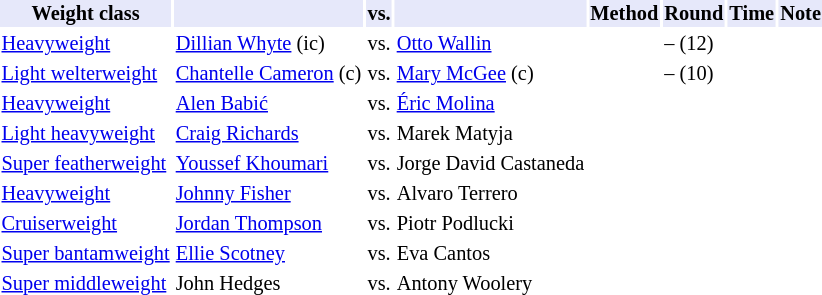<table class="toccolours" style="font-size: 85%;">
<tr>
<th style="background:#e6e8fa; color:#000; text-align:center;">Weight class</th>
<th style="background:#e6e8fa; color:#000; text-align:center;"></th>
<th style="background:#e6e8fa; color:#000; text-align:center;">vs.</th>
<th style="background:#e6e8fa; color:#000; text-align:center;"></th>
<th style="background:#e6e8fa; color:#000; text-align:center;">Method</th>
<th style="background:#e6e8fa; color:#000; text-align:center;">Round</th>
<th style="background:#e6e8fa; color:#000; text-align:center;">Time</th>
<th style="background:#e6e8fa; color:#000; text-align:center;">Note</th>
</tr>
<tr>
<td><a href='#'>Heavyweight</a></td>
<td> <a href='#'>Dillian Whyte</a> (ic)</td>
<td>vs.</td>
<td> <a href='#'>Otto Wallin</a></td>
<td></td>
<td>– (12)</td>
<td></td>
<td></td>
</tr>
<tr>
<td><a href='#'>Light welterweight</a></td>
<td> <a href='#'>Chantelle Cameron</a> (c)</td>
<td>vs.</td>
<td> <a href='#'>Mary McGee</a> (c)</td>
<td></td>
<td>– (10)</td>
<td></td>
<td></td>
</tr>
<tr>
<td><a href='#'>Heavyweight</a></td>
<td> <a href='#'>Alen Babić</a></td>
<td>vs.</td>
<td> <a href='#'>Éric Molina</a></td>
<td></td>
<td></td>
<td></td>
<td></td>
</tr>
<tr>
<td><a href='#'>Light heavyweight</a></td>
<td> <a href='#'>Craig Richards</a></td>
<td>vs.</td>
<td> Marek Matyja</td>
<td></td>
<td></td>
<td></td>
<td></td>
</tr>
<tr>
<td><a href='#'>Super featherweight</a></td>
<td> <a href='#'>Youssef Khoumari</a></td>
<td>vs.</td>
<td> Jorge David Castaneda</td>
<td></td>
<td></td>
<td></td>
<td></td>
</tr>
<tr>
<td><a href='#'>Heavyweight</a></td>
<td> <a href='#'>Johnny Fisher</a></td>
<td>vs.</td>
<td> Alvaro Terrero</td>
<td></td>
<td></td>
<td></td>
<td></td>
</tr>
<tr>
<td><a href='#'>Cruiserweight</a></td>
<td> <a href='#'>Jordan Thompson</a></td>
<td>vs.</td>
<td> Piotr Podlucki</td>
<td></td>
<td></td>
<td></td>
<td></td>
</tr>
<tr>
<td><a href='#'>Super bantamweight</a></td>
<td> <a href='#'>Ellie Scotney</a></td>
<td>vs.</td>
<td> Eva Cantos</td>
<td></td>
<td></td>
<td></td>
<td></td>
</tr>
<tr>
<td><a href='#'>Super middleweight</a></td>
<td> John Hedges</td>
<td>vs.</td>
<td> Antony Woolery</td>
<td></td>
<td></td>
<td></td>
<td></td>
</tr>
<tr TBA>
</tr>
</table>
